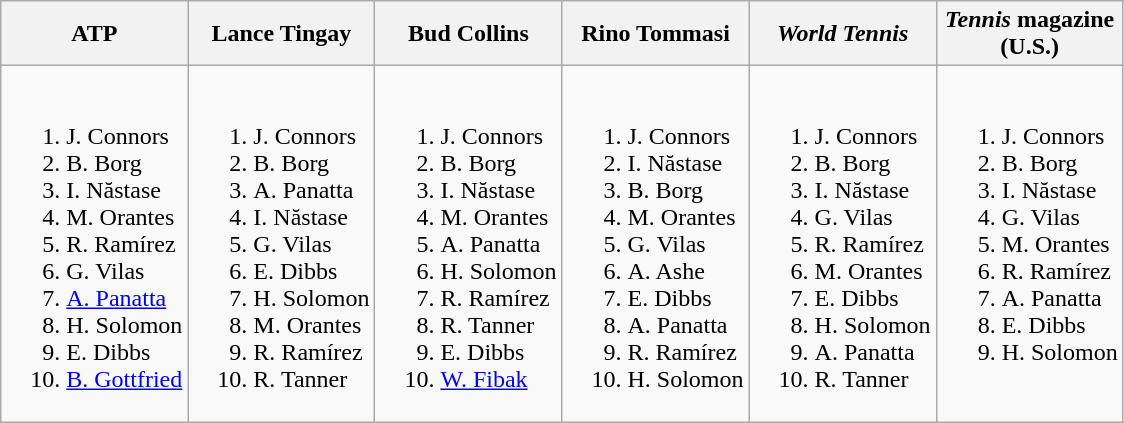<table class="wikitable">
<tr>
<th>ATP</th>
<th>Lance Tingay</th>
<th>Bud Collins</th>
<th>Rino Tommasi</th>
<th><em>World Tennis</em></th>
<th><em>Tennis</em> magazine<br>(U.S.)</th>
</tr>
<tr style="vertical-align: top;">
<td style="white-space: nowrap;"><br><ol><li> J. Connors</li><li> B. Borg</li><li> I. Năstase</li><li> M. Orantes</li><li> R. Ramírez</li><li> G. Vilas</li><li> <a href='#'>A. Panatta</a></li><li> H. Solomon</li><li> E. Dibbs</li><li> <a href='#'>B. Gottfried</a></li></ol></td>
<td style="white-space: nowrap;"><br><ol><li> J. Connors</li><li> B. Borg</li><li> A. Panatta</li><li> I. Năstase</li><li> G. Vilas</li><li> E. Dibbs</li><li> H. Solomon</li><li> M. Orantes</li><li> R. Ramírez</li><li> R. Tanner</li></ol></td>
<td style="white-space: nowrap;"><br><ol><li> J. Connors</li><li> B. Borg</li><li> I. Năstase</li><li> M. Orantes</li><li> A. Panatta</li><li> H. Solomon</li><li> R. Ramírez</li><li> R. Tanner</li><li> E. Dibbs</li><li> <a href='#'>W. Fibak</a></li></ol></td>
<td style="white-space: nowrap;"><br><ol><li> J. Connors</li><li> I. Năstase</li><li> B. Borg</li><li> M. Orantes</li><li> G. Vilas</li><li> A. Ashe</li><li> E. Dibbs</li><li> A. Panatta</li><li> R. Ramírez</li><li> H. Solomon</li></ol></td>
<td style="white-space: nowrap;"><br><ol><li> J. Connors</li><li> B. Borg</li><li> I. Năstase</li><li> G. Vilas</li><li> R. Ramírez</li><li> M. Orantes</li><li> E. Dibbs</li><li> H. Solomon</li><li> A. Panatta</li><li> R. Tanner</li></ol></td>
<td style="white-space: nowrap;"><br><ol><li> J. Connors</li><li> B. Borg</li><li> I. Năstase</li><li> G. Vilas</li><li> M. Orantes</li><li> R. Ramírez</li><li> A. Panatta</li><li> E. Dibbs</li><li> H. Solomon</li></ol></td>
</tr>
</table>
